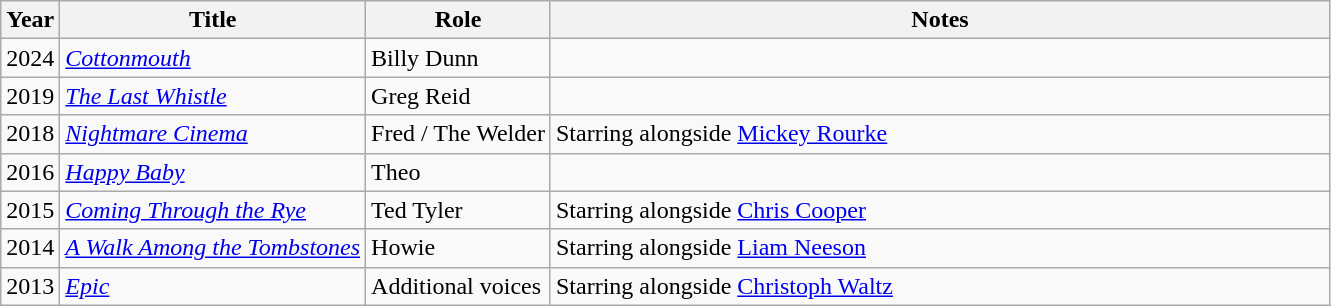<table class="wikitable sortable">
<tr>
<th>Year</th>
<th>Title</th>
<th>Role</th>
<th class="unsortable" style="width:32em;">Notes</th>
</tr>
<tr>
<td>2024</td>
<td><em><a href='#'>Cottonmouth</a></em></td>
<td>Billy Dunn</td>
<td></td>
</tr>
<tr>
<td>2019</td>
<td><em><a href='#'>The Last Whistle</a></em></td>
<td>Greg Reid</td>
<td></td>
</tr>
<tr>
<td>2018</td>
<td><em><a href='#'>Nightmare Cinema</a></em></td>
<td>Fred / The Welder</td>
<td>Starring alongside <a href='#'>Mickey Rourke</a></td>
</tr>
<tr>
<td>2016</td>
<td><em><a href='#'>Happy Baby</a></em></td>
<td>Theo</td>
<td></td>
</tr>
<tr>
<td>2015</td>
<td><em><a href='#'>Coming Through the Rye</a></em></td>
<td>Ted Tyler</td>
<td>Starring alongside <a href='#'>Chris Cooper</a></td>
</tr>
<tr>
<td>2014</td>
<td><em><a href='#'>A Walk Among the Tombstones</a></em></td>
<td>Howie</td>
<td>Starring alongside <a href='#'>Liam Neeson</a></td>
</tr>
<tr>
<td>2013</td>
<td><em><a href='#'>Epic</a></em></td>
<td>Additional voices</td>
<td>Starring alongside <a href='#'>Christoph Waltz</a></td>
</tr>
</table>
